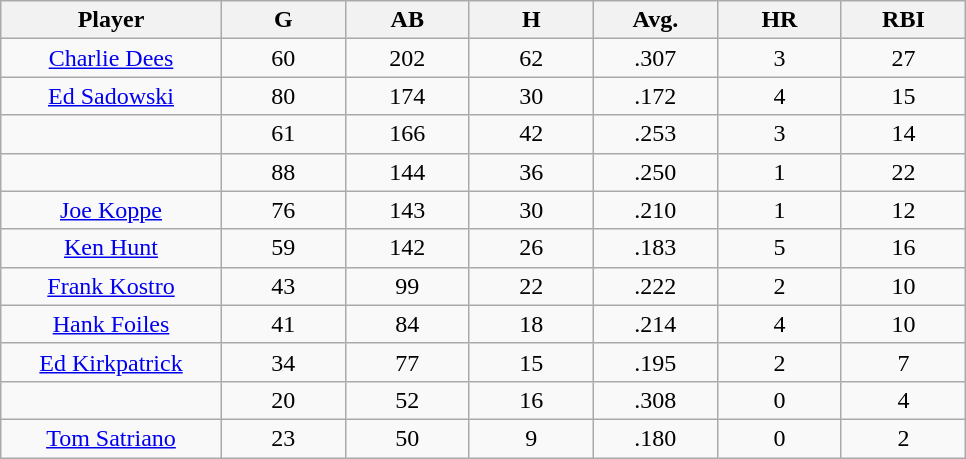<table class="wikitable sortable">
<tr>
<th bgcolor="#DDDDFF" width="16%">Player</th>
<th bgcolor="#DDDDFF" width="9%">G</th>
<th bgcolor="#DDDDFF" width="9%">AB</th>
<th bgcolor="#DDDDFF" width="9%">H</th>
<th bgcolor="#DDDDFF" width="9%">Avg.</th>
<th bgcolor="#DDDDFF" width="9%">HR</th>
<th bgcolor="#DDDDFF" width="9%">RBI</th>
</tr>
<tr align="center">
<td><a href='#'>Charlie Dees</a></td>
<td>60</td>
<td>202</td>
<td>62</td>
<td>.307</td>
<td>3</td>
<td>27</td>
</tr>
<tr align=center>
<td><a href='#'>Ed Sadowski</a></td>
<td>80</td>
<td>174</td>
<td>30</td>
<td>.172</td>
<td>4</td>
<td>15</td>
</tr>
<tr align=center>
<td></td>
<td>61</td>
<td>166</td>
<td>42</td>
<td>.253</td>
<td>3</td>
<td>14</td>
</tr>
<tr align="center">
<td></td>
<td>88</td>
<td>144</td>
<td>36</td>
<td>.250</td>
<td>1</td>
<td>22</td>
</tr>
<tr align="center">
<td><a href='#'>Joe Koppe</a></td>
<td>76</td>
<td>143</td>
<td>30</td>
<td>.210</td>
<td>1</td>
<td>12</td>
</tr>
<tr align=center>
<td><a href='#'>Ken Hunt</a></td>
<td>59</td>
<td>142</td>
<td>26</td>
<td>.183</td>
<td>5</td>
<td>16</td>
</tr>
<tr align=center>
<td><a href='#'>Frank Kostro</a></td>
<td>43</td>
<td>99</td>
<td>22</td>
<td>.222</td>
<td>2</td>
<td>10</td>
</tr>
<tr align=center>
<td><a href='#'>Hank Foiles</a></td>
<td>41</td>
<td>84</td>
<td>18</td>
<td>.214</td>
<td>4</td>
<td>10</td>
</tr>
<tr align=center>
<td><a href='#'>Ed Kirkpatrick</a></td>
<td>34</td>
<td>77</td>
<td>15</td>
<td>.195</td>
<td>2</td>
<td>7</td>
</tr>
<tr align=center>
<td></td>
<td>20</td>
<td>52</td>
<td>16</td>
<td>.308</td>
<td>0</td>
<td>4</td>
</tr>
<tr align="center">
<td><a href='#'>Tom Satriano</a></td>
<td>23</td>
<td>50</td>
<td>9</td>
<td>.180</td>
<td>0</td>
<td>2</td>
</tr>
</table>
